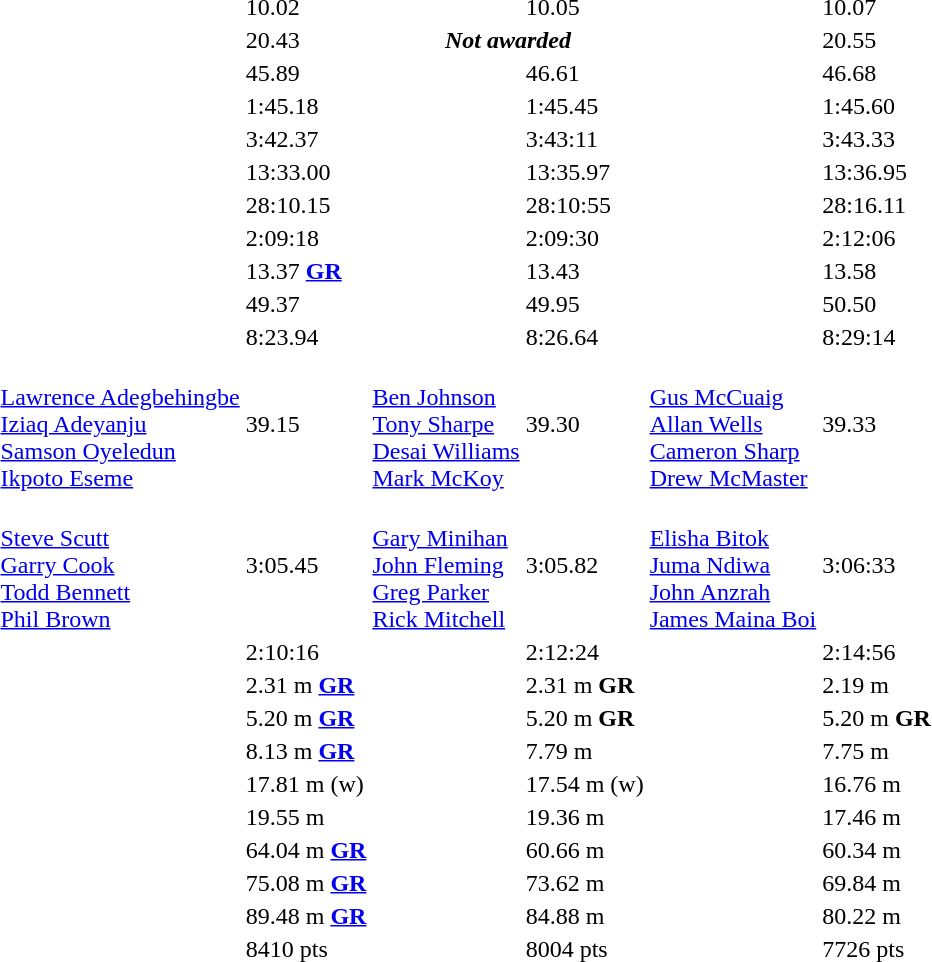<table>
<tr>
<td></td>
<td></td>
<td>10.02</td>
<td></td>
<td>10.05</td>
<td></td>
<td>10.07</td>
</tr>
<tr>
<td></td>
<td><br></td>
<td>20.43</td>
<th colspan=2><em>Not awarded</em></th>
<td></td>
<td>20.55</td>
</tr>
<tr>
<td></td>
<td></td>
<td>45.89</td>
<td></td>
<td>46.61</td>
<td></td>
<td>46.68</td>
</tr>
<tr>
<td></td>
<td></td>
<td>1:45.18</td>
<td></td>
<td>1:45.45</td>
<td></td>
<td>1:45.60</td>
</tr>
<tr>
<td></td>
<td></td>
<td>3:42.37</td>
<td></td>
<td>3:43:11</td>
<td></td>
<td>3:43.33</td>
</tr>
<tr>
<td></td>
<td></td>
<td>13:33.00</td>
<td></td>
<td>13:35.97</td>
<td></td>
<td>13:36.95</td>
</tr>
<tr>
<td></td>
<td></td>
<td>28:10.15</td>
<td></td>
<td>28:10:55</td>
<td></td>
<td>28:16.11</td>
</tr>
<tr>
<td></td>
<td></td>
<td>2:09:18</td>
<td></td>
<td>2:09:30</td>
<td></td>
<td>2:12:06</td>
</tr>
<tr>
<td></td>
<td></td>
<td>13.37 <strong><a href='#'>GR</a></strong></td>
<td></td>
<td>13.43</td>
<td></td>
<td>13.58</td>
</tr>
<tr>
<td></td>
<td></td>
<td>49.37</td>
<td></td>
<td>49.95</td>
<td></td>
<td>50.50</td>
</tr>
<tr>
<td></td>
<td></td>
<td>8:23.94</td>
<td></td>
<td>8:26.64</td>
<td></td>
<td>8:29:14</td>
</tr>
<tr>
<td></td>
<td><br><a href='#'>Lawrence Adegbehingbe</a><br><a href='#'>Iziaq Adeyanju</a><br><a href='#'>Samson Oyeledun</a><br><a href='#'>Ikpoto Eseme</a></td>
<td>39.15</td>
<td><br><a href='#'>Ben Johnson</a><br><a href='#'>Tony Sharpe</a><br><a href='#'>Desai Williams</a><br><a href='#'>Mark McKoy</a></td>
<td>39.30</td>
<td><br><a href='#'>Gus McCuaig</a><br><a href='#'>Allan Wells</a><br><a href='#'>Cameron Sharp</a><br><a href='#'>Drew McMaster</a></td>
<td>39.33</td>
</tr>
<tr>
<td></td>
<td><br><a href='#'>Steve Scutt</a><br><a href='#'>Garry Cook</a><br><a href='#'>Todd Bennett</a><br><a href='#'>Phil Brown</a></td>
<td>3:05.45</td>
<td><br><a href='#'>Gary Minihan</a><br><a href='#'>John Fleming</a><br><a href='#'>Greg Parker</a><br><a href='#'>Rick Mitchell</a></td>
<td>3:05.82</td>
<td><br><a href='#'>Elisha Bitok</a><br><a href='#'>Juma Ndiwa</a><br><a href='#'>John Anzrah</a><br><a href='#'>James Maina Boi</a></td>
<td>3:06:33</td>
</tr>
<tr>
<td></td>
<td></td>
<td>2:10:16</td>
<td></td>
<td>2:12:24</td>
<td></td>
<td>2:14:56</td>
</tr>
<tr>
<td></td>
<td></td>
<td>2.31 m <strong><a href='#'>GR</a></strong></td>
<td></td>
<td>2.31 m <strong>GR</strong></td>
<td></td>
<td>2.19 m</td>
</tr>
<tr>
<td></td>
<td></td>
<td>5.20 m <strong><a href='#'>GR</a></strong></td>
<td></td>
<td>5.20 m <strong>GR</strong></td>
<td></td>
<td>5.20 m <strong>GR</strong></td>
</tr>
<tr>
<td></td>
<td></td>
<td>8.13 m <strong><a href='#'>GR</a></strong></td>
<td></td>
<td>7.79 m</td>
<td></td>
<td>7.75 m</td>
</tr>
<tr>
<td></td>
<td></td>
<td>17.81 m (w)</td>
<td></td>
<td>17.54 m (w)</td>
<td></td>
<td>16.76 m</td>
</tr>
<tr>
<td></td>
<td></td>
<td>19.55 m</td>
<td></td>
<td>19.36 m</td>
<td></td>
<td>17.46 m</td>
</tr>
<tr>
<td></td>
<td></td>
<td>64.04 m <strong><a href='#'>GR</a></strong></td>
<td></td>
<td>60.66 m</td>
<td></td>
<td>60.34 m</td>
</tr>
<tr>
<td></td>
<td></td>
<td>75.08 m <strong><a href='#'>GR</a></strong></td>
<td></td>
<td>73.62 m</td>
<td></td>
<td>69.84 m</td>
</tr>
<tr>
<td></td>
<td></td>
<td>89.48 m <strong><a href='#'>GR</a></strong></td>
<td></td>
<td>84.88 m</td>
<td></td>
<td>80.22 m</td>
</tr>
<tr>
<td></td>
<td></td>
<td>8410 pts</td>
<td></td>
<td>8004 pts</td>
<td></td>
<td>7726 pts</td>
</tr>
</table>
